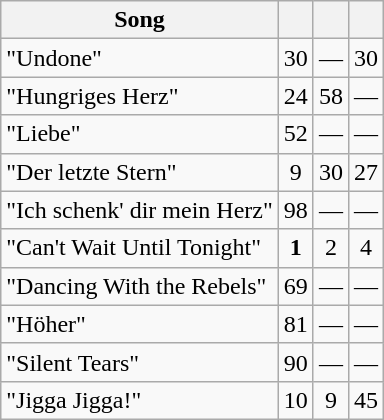<table class="wikitable" style="text-align:center">
<tr>
<th>Song</th>
<th></th>
<th></th>
<th></th>
</tr>
<tr>
<td align="left">"Undone"</td>
<td>30</td>
<td>—</td>
<td>30</td>
</tr>
<tr>
<td align="left">"Hungriges Herz"</td>
<td>24</td>
<td>58</td>
<td>—</td>
</tr>
<tr>
<td align="left">"Liebe"</td>
<td>52</td>
<td>—</td>
<td>—</td>
</tr>
<tr>
<td align="left">"Der letzte Stern"</td>
<td>9</td>
<td>30</td>
<td>27</td>
</tr>
<tr>
<td align="left">"Ich schenk' dir mein Herz"</td>
<td>98</td>
<td>—</td>
<td>—</td>
</tr>
<tr>
<td align="left">"Can't Wait Until Tonight"</td>
<td><strong>1</strong></td>
<td>2</td>
<td>4</td>
</tr>
<tr>
<td align="left">"Dancing With the Rebels"</td>
<td>69</td>
<td>—</td>
<td>—</td>
</tr>
<tr>
<td align="left">"Höher"</td>
<td>81</td>
<td>—</td>
<td>—</td>
</tr>
<tr>
<td align="left">"Silent Tears"</td>
<td>90</td>
<td>—</td>
<td>—</td>
</tr>
<tr>
<td align="left">"Jigga Jigga!"</td>
<td>10</td>
<td>9</td>
<td>45</td>
</tr>
</table>
